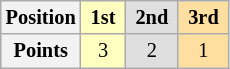<table class="wikitable" style="font-size:85%; text-align:center">
<tr>
<th>Position</th>
<td style="background:#ffffbf;"> <strong>1st</strong> </td>
<td style="background:#dfdfdf;"> <strong>2nd</strong> </td>
<td style="background:#ffdf9f;"> <strong>3rd</strong> </td>
</tr>
<tr>
<th>Points</th>
<td style="background:#ffffbf;">3</td>
<td style="background:#dfdfdf;">2</td>
<td style="background:#ffdf9f;">1</td>
</tr>
</table>
